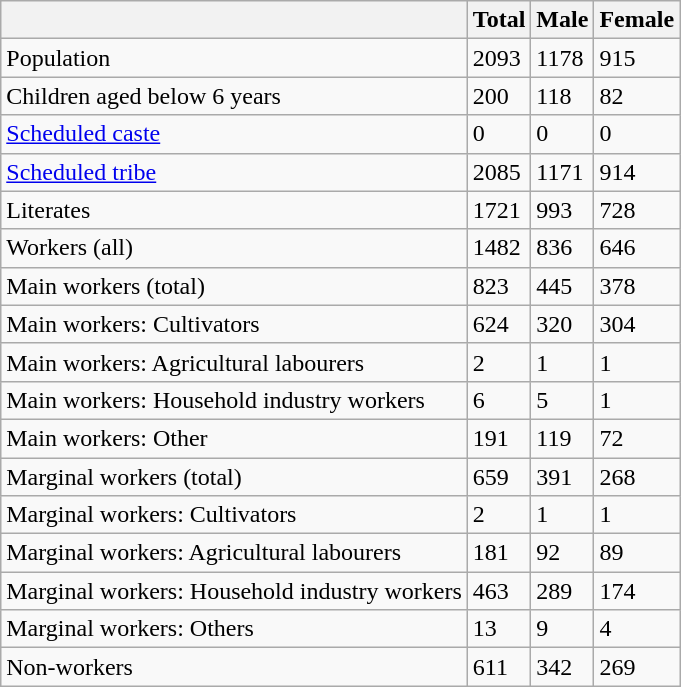<table class="wikitable sortable">
<tr>
<th></th>
<th>Total</th>
<th>Male</th>
<th>Female</th>
</tr>
<tr>
<td>Population</td>
<td>2093</td>
<td>1178</td>
<td>915</td>
</tr>
<tr>
<td>Children aged below 6 years</td>
<td>200</td>
<td>118</td>
<td>82</td>
</tr>
<tr>
<td><a href='#'>Scheduled caste</a></td>
<td>0</td>
<td>0</td>
<td>0</td>
</tr>
<tr>
<td><a href='#'>Scheduled tribe</a></td>
<td>2085</td>
<td>1171</td>
<td>914</td>
</tr>
<tr>
<td>Literates</td>
<td>1721</td>
<td>993</td>
<td>728</td>
</tr>
<tr>
<td>Workers (all)</td>
<td>1482</td>
<td>836</td>
<td>646</td>
</tr>
<tr>
<td>Main workers (total)</td>
<td>823</td>
<td>445</td>
<td>378</td>
</tr>
<tr>
<td>Main workers: Cultivators</td>
<td>624</td>
<td>320</td>
<td>304</td>
</tr>
<tr>
<td>Main workers: Agricultural labourers</td>
<td>2</td>
<td>1</td>
<td>1</td>
</tr>
<tr>
<td>Main workers: Household industry workers</td>
<td>6</td>
<td>5</td>
<td>1</td>
</tr>
<tr>
<td>Main workers: Other</td>
<td>191</td>
<td>119</td>
<td>72</td>
</tr>
<tr>
<td>Marginal workers (total)</td>
<td>659</td>
<td>391</td>
<td>268</td>
</tr>
<tr>
<td>Marginal workers: Cultivators</td>
<td>2</td>
<td>1</td>
<td>1</td>
</tr>
<tr>
<td>Marginal workers: Agricultural labourers</td>
<td>181</td>
<td>92</td>
<td>89</td>
</tr>
<tr>
<td>Marginal workers: Household industry workers</td>
<td>463</td>
<td>289</td>
<td>174</td>
</tr>
<tr>
<td>Marginal workers: Others</td>
<td>13</td>
<td>9</td>
<td>4</td>
</tr>
<tr>
<td>Non-workers</td>
<td>611</td>
<td>342</td>
<td>269</td>
</tr>
</table>
